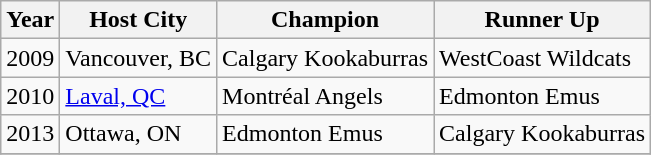<table class="wikitable">
<tr>
<th>Year</th>
<th>Host City</th>
<th>Champion</th>
<th>Runner Up</th>
</tr>
<tr>
<td>2009</td>
<td>Vancouver, BC</td>
<td>Calgary Kookaburras</td>
<td>WestCoast Wildcats</td>
</tr>
<tr>
<td>2010</td>
<td><a href='#'>Laval, QC</a></td>
<td>Montréal Angels</td>
<td>Edmonton Emus</td>
</tr>
<tr>
<td>2013</td>
<td>Ottawa, ON</td>
<td>Edmonton Emus</td>
<td>Calgary Kookaburras</td>
</tr>
<tr>
</tr>
</table>
